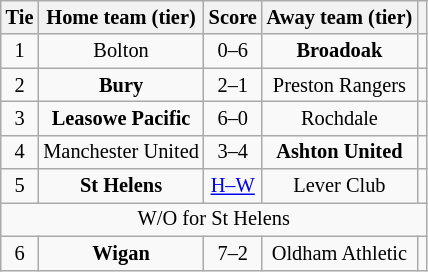<table class="wikitable" style="text-align:center; font-size:85%">
<tr>
<th>Tie</th>
<th>Home team (tier)</th>
<th>Score</th>
<th>Away team (tier)</th>
<th></th>
</tr>
<tr>
<td align="center">1</td>
<td>Bolton</td>
<td align="center">0–6</td>
<td><strong>Broadoak</strong></td>
<td></td>
</tr>
<tr>
<td align="center">2</td>
<td><strong>Bury</strong></td>
<td align="center">2–1</td>
<td>Preston Rangers</td>
<td></td>
</tr>
<tr>
<td align="center">3</td>
<td><strong>Leasowe Pacific</strong></td>
<td align="center">6–0</td>
<td>Rochdale</td>
<td></td>
</tr>
<tr>
<td align="center">4</td>
<td>Manchester United</td>
<td align="center">3–4</td>
<td><strong>Ashton United</strong></td>
<td></td>
</tr>
<tr>
<td align="center">5</td>
<td><strong>St Helens</strong></td>
<td align="center"><a href='#'>H–W</a></td>
<td>Lever Club</td>
<td></td>
</tr>
<tr>
<td colspan="5" align="center">W/O for St Helens</td>
</tr>
<tr>
<td align="center">6</td>
<td><strong>Wigan</strong></td>
<td align="center">7–2</td>
<td>Oldham Athletic</td>
<td></td>
</tr>
</table>
